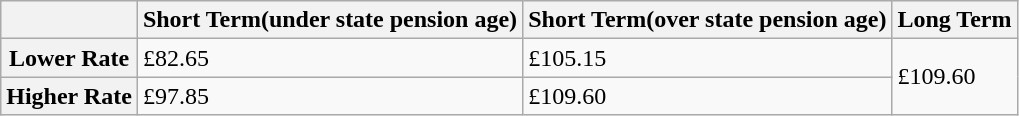<table class="wikitable">
<tr>
<th></th>
<th>Short Term(under state pension age)</th>
<th>Short Term(over state pension age)</th>
<th>Long Term</th>
</tr>
<tr>
<th>Lower Rate</th>
<td>£82.65</td>
<td>£105.15</td>
<td rowspan="2">£109.60</td>
</tr>
<tr>
<th>Higher Rate</th>
<td>£97.85</td>
<td>£109.60</td>
</tr>
</table>
